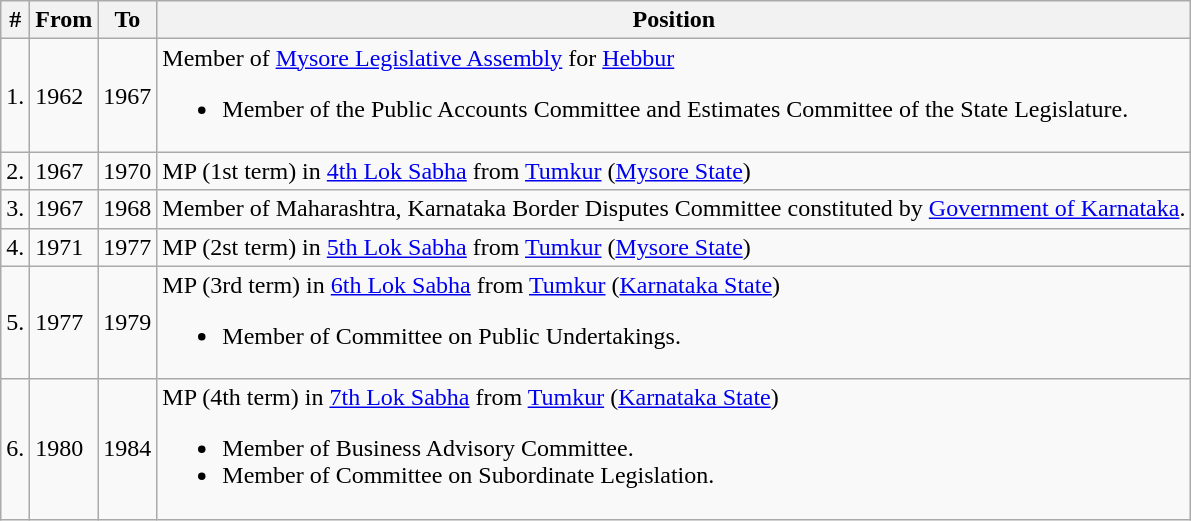<table class="wikitable sortable">
<tr>
<th>#</th>
<th>From</th>
<th>To</th>
<th>Position</th>
</tr>
<tr>
<td>1.</td>
<td>1962</td>
<td>1967</td>
<td>Member of <a href='#'>Mysore Legislative Assembly</a> for <a href='#'>Hebbur</a><br><ul><li>Member of the Public Accounts Committee and Estimates Committee of the State Legislature.</li></ul></td>
</tr>
<tr>
<td>2.</td>
<td>1967</td>
<td>1970</td>
<td>MP (1st term) in <a href='#'>4th Lok Sabha</a> from <a href='#'>Tumkur</a> (<a href='#'>Mysore State</a>)</td>
</tr>
<tr>
<td>3.</td>
<td>1967</td>
<td>1968</td>
<td>Member of Maharashtra, Karnataka Border Disputes Committee constituted by <a href='#'>Government of Karnataka</a>.</td>
</tr>
<tr>
<td>4.</td>
<td>1971</td>
<td>1977</td>
<td>MP (2st term) in <a href='#'>5th Lok Sabha</a> from <a href='#'>Tumkur</a> (<a href='#'>Mysore State</a>)</td>
</tr>
<tr>
<td>5.</td>
<td>1977</td>
<td>1979</td>
<td>MP (3rd term) in <a href='#'>6th Lok Sabha</a> from <a href='#'>Tumkur</a> (<a href='#'>Karnataka State</a>)<br><ul><li>Member of Committee on Public Undertakings.</li></ul></td>
</tr>
<tr>
<td>6.</td>
<td>1980</td>
<td>1984</td>
<td>MP (4th term) in <a href='#'>7th Lok Sabha</a> from <a href='#'>Tumkur</a> (<a href='#'>Karnataka State</a>)<br><ul><li>Member of Business Advisory Committee.</li><li>Member of Committee on Subordinate Legislation.</li></ul></td>
</tr>
</table>
